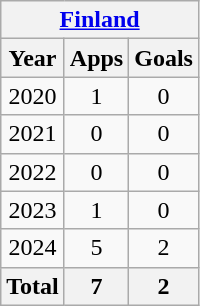<table class=wikitable style=text-align:center>
<tr>
<th colspan=4><a href='#'>Finland</a></th>
</tr>
<tr>
<th>Year</th>
<th>Apps</th>
<th>Goals</th>
</tr>
<tr>
<td>2020</td>
<td>1</td>
<td>0</td>
</tr>
<tr>
<td>2021</td>
<td>0</td>
<td>0</td>
</tr>
<tr>
<td>2022</td>
<td>0</td>
<td>0</td>
</tr>
<tr>
<td>2023</td>
<td>1</td>
<td>0</td>
</tr>
<tr>
<td>2024</td>
<td>5</td>
<td>2</td>
</tr>
<tr>
<th colspan=1>Total</th>
<th>7</th>
<th>2</th>
</tr>
</table>
